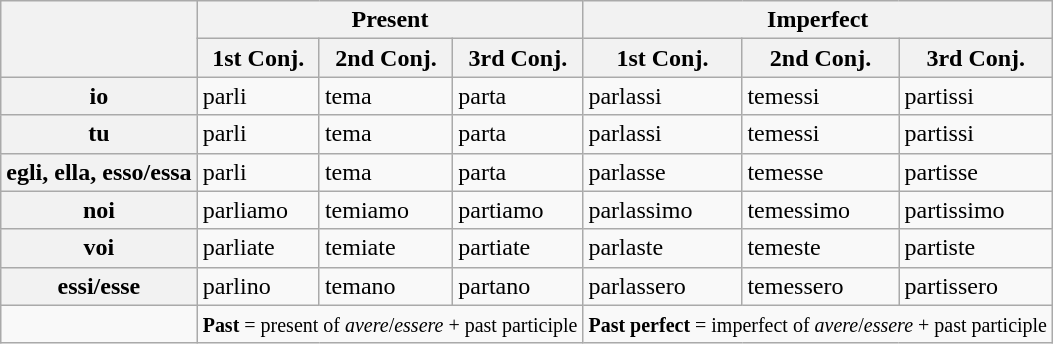<table class="wikitable collapsible autocollapse" border="1">
<tr>
<th rowspan="2"></th>
<th style="text-align: center;" colspan="3"><strong>Present</strong></th>
<th style="text-align: center;" colspan="3"><strong>Imperfect</strong></th>
</tr>
<tr>
<th>1st Conj.</th>
<th>2nd Conj.</th>
<th>3rd Conj.</th>
<th>1st Conj.</th>
<th>2nd Conj.</th>
<th>3rd Conj.</th>
</tr>
<tr>
<th>io</th>
<td>parli</td>
<td>tema</td>
<td>parta</td>
<td>parlassi</td>
<td>temessi</td>
<td>partissi</td>
</tr>
<tr>
<th>tu</th>
<td>parli</td>
<td>tema</td>
<td>parta</td>
<td>parlassi</td>
<td>temessi</td>
<td>partissi</td>
</tr>
<tr>
<th>egli, ella, esso/essa</th>
<td>parli</td>
<td>tema</td>
<td>parta</td>
<td>parlasse</td>
<td>temesse</td>
<td>partisse</td>
</tr>
<tr>
<th>noi</th>
<td>parliamo</td>
<td>temiamo</td>
<td>partiamo</td>
<td>parlassimo</td>
<td>temessimo</td>
<td>partissimo</td>
</tr>
<tr>
<th>voi</th>
<td>parliate</td>
<td>temiate</td>
<td>partiate</td>
<td>parlaste</td>
<td>temeste</td>
<td>partiste</td>
</tr>
<tr>
<th>essi/esse</th>
<td>parlino</td>
<td>temano</td>
<td>partano</td>
<td>parlassero</td>
<td>temessero</td>
<td>partissero</td>
</tr>
<tr>
<td></td>
<td colspan="3"><small><strong>Past</strong> = present of <em>avere</em>/<em>essere</em> + past participle</small></td>
<td colspan="3"><small><strong>Past perfect</strong> = imperfect of <em>avere</em>/<em>essere</em> + past participle</small></td>
</tr>
</table>
